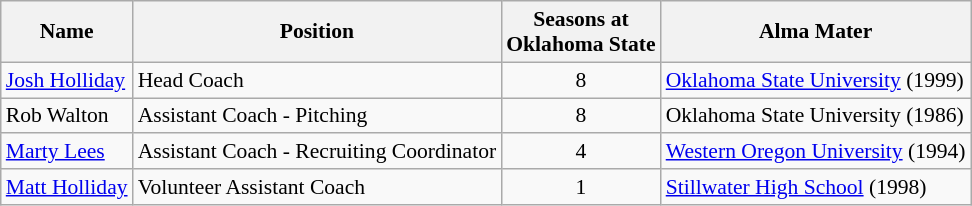<table class="wikitable" border="1" style="font-size:90%;">
<tr>
<th>Name</th>
<th>Position</th>
<th>Seasons at<br>Oklahoma State</th>
<th>Alma Mater</th>
</tr>
<tr>
<td><a href='#'>Josh Holliday</a></td>
<td>Head Coach</td>
<td align=center>8</td>
<td><a href='#'>Oklahoma State University</a> (1999)</td>
</tr>
<tr>
<td>Rob Walton</td>
<td>Assistant Coach - Pitching</td>
<td align=center>8</td>
<td>Oklahoma State University (1986)</td>
</tr>
<tr>
<td><a href='#'>Marty Lees</a></td>
<td>Assistant Coach - Recruiting Coordinator</td>
<td align=center>4</td>
<td><a href='#'>Western Oregon University</a> (1994)</td>
</tr>
<tr>
<td><a href='#'>Matt Holliday</a></td>
<td>Volunteer Assistant Coach</td>
<td align=center>1</td>
<td><a href='#'>Stillwater High School</a> (1998)</td>
</tr>
</table>
